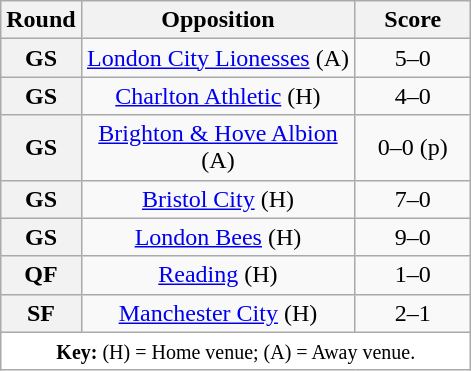<table class="wikitable plainrowheaders" style="text-align:center;margin:0">
<tr>
<th scope="col" style="width:25px">Round</th>
<th scope="col" style="width:175px">Opposition</th>
<th scope="col" style="width:70px">Score</th>
</tr>
<tr>
<th scope=row style="text-align:center">GS</th>
<td><a href='#'>London City Lionesses</a> (A)</td>
<td>5–0</td>
</tr>
<tr>
<th scope=row style="text-align:center">GS</th>
<td><a href='#'>Charlton Athletic</a> (H)</td>
<td>4–0</td>
</tr>
<tr>
<th scope=row style="text-align:center">GS</th>
<td><a href='#'>Brighton & Hove Albion</a> (A)</td>
<td> 0–0 (p)</td>
</tr>
<tr>
<th scope=row style="text-align:center">GS</th>
<td><a href='#'>Bristol City</a> (H)</td>
<td>7–0</td>
</tr>
<tr>
<th scope=row style="text-align:center">GS</th>
<td><a href='#'>London Bees</a> (H)</td>
<td>9–0</td>
</tr>
<tr>
<th scope=row style="text-align:center">QF</th>
<td><a href='#'>Reading</a> (H)</td>
<td>1–0</td>
</tr>
<tr>
<th scope=row style="text-align:center">SF</th>
<td><a href='#'>Manchester City</a> (H)</td>
<td>2–1</td>
</tr>
<tr>
<td colspan="3" style="background:white;"><small><strong>Key:</strong> (H) = Home venue; (A) = Away venue.</small></td>
</tr>
</table>
